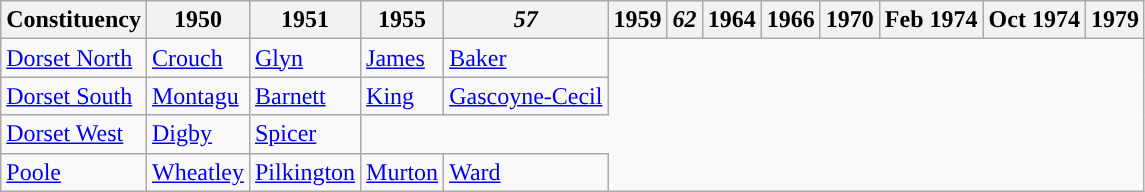<table class="wikitable">
<tr>
<th>Constituency</th>
<th>1950</th>
<th>1951</th>
<th>1955</th>
<th><em>57</em></th>
<th>1959</th>
<th><em>62</em></th>
<th>1964</th>
<th>1966</th>
<th>1970</th>
<th>Feb 1974</th>
<th>Oct 1974</th>
<th>1979</th>
</tr>
<tr>
<td><a href='#'>Dorset North</a></td>
<td><a href='#'>Crouch</a></td>
<td><a href='#'>Glyn</a></td>
<td><a href='#'>James</a></td>
<td><a href='#'>Baker</a></td>
</tr>
<tr>
<td><a href='#'>Dorset South</a></td>
<td><a href='#'>Montagu</a></td>
<td><a href='#'>Barnett</a></td>
<td><a href='#'>King</a></td>
<td><a href='#'>Gascoyne-Cecil</a></td>
</tr>
<tr>
<td><a href='#'>Dorset West</a></td>
<td><a href='#'>Digby</a></td>
<td><a href='#'>Spicer</a></td>
</tr>
<tr>
<td><a href='#'>Poole</a></td>
<td><a href='#'>Wheatley</a></td>
<td><a href='#'>Pilkington</a></td>
<td><a href='#'>Murton</a></td>
<td><a href='#'>Ward</a></td>
</tr>
</table>
